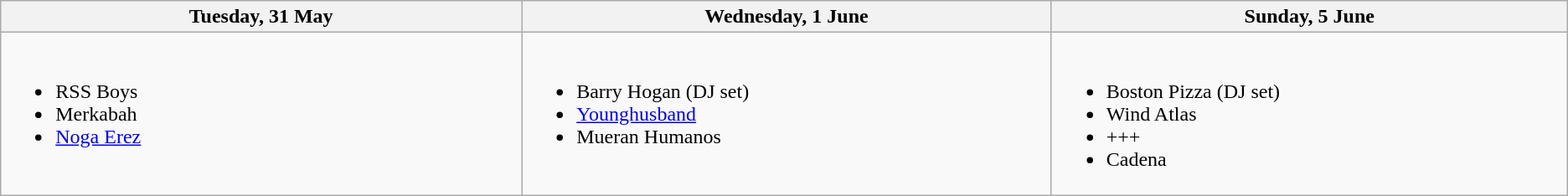<table class="wikitable">
<tr>
<th width="500">Tuesday, 31 May</th>
<th width="500">Wednesday, 1 June</th>
<th width="500">Sunday, 5 June</th>
</tr>
<tr valign="top">
<td><br><ul><li>RSS Boys</li><li>Merkabah</li><li><a href='#'>Noga Erez</a></li></ul></td>
<td><br><ul><li>Barry Hogan (DJ set)</li><li><a href='#'>Younghusband</a></li><li>Mueran Humanos</li></ul></td>
<td><br><ul><li>Boston Pizza (DJ set)</li><li>Wind Atlas</li><li>+++</li><li>Cadena</li></ul></td>
</tr>
</table>
